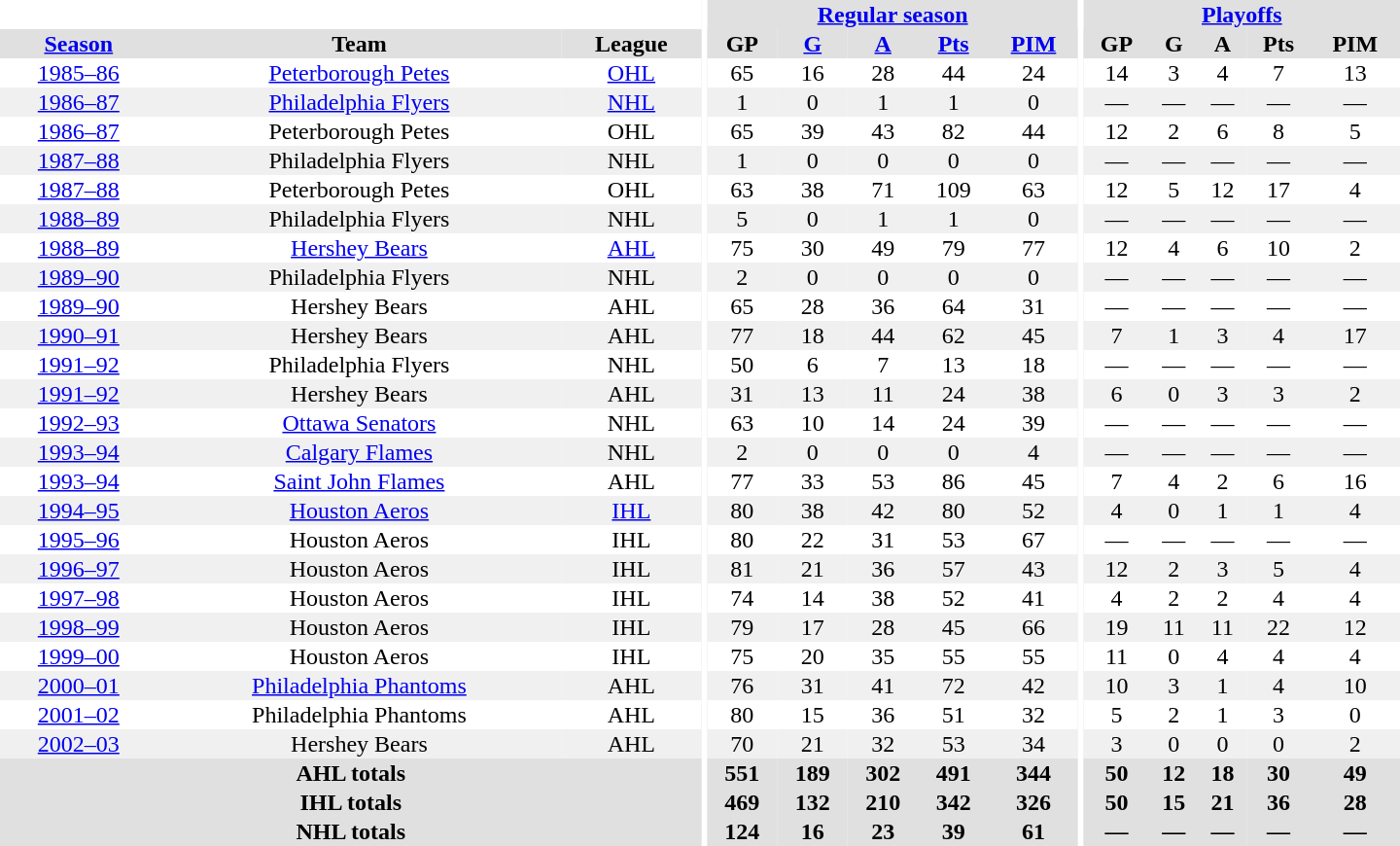<table border="0" cellpadding="1" cellspacing="0" style="text-align:center; width:60em">
<tr bgcolor="#e0e0e0">
<th colspan="3" bgcolor="#ffffff"></th>
<th rowspan="100" bgcolor="#ffffff"></th>
<th colspan="5"><a href='#'>Regular season</a></th>
<th rowspan="100" bgcolor="#ffffff"></th>
<th colspan="5"><a href='#'>Playoffs</a></th>
</tr>
<tr bgcolor="#e0e0e0">
<th><a href='#'>Season</a></th>
<th>Team</th>
<th>League</th>
<th>GP</th>
<th><a href='#'>G</a></th>
<th><a href='#'>A</a></th>
<th><a href='#'>Pts</a></th>
<th><a href='#'>PIM</a></th>
<th>GP</th>
<th>G</th>
<th>A</th>
<th>Pts</th>
<th>PIM</th>
</tr>
<tr>
<td><a href='#'>1985–86</a></td>
<td><a href='#'>Peterborough Petes</a></td>
<td><a href='#'>OHL</a></td>
<td>65</td>
<td>16</td>
<td>28</td>
<td>44</td>
<td>24</td>
<td>14</td>
<td>3</td>
<td>4</td>
<td>7</td>
<td>13</td>
</tr>
<tr bgcolor="#f0f0f0">
<td><a href='#'>1986–87</a></td>
<td><a href='#'>Philadelphia Flyers</a></td>
<td><a href='#'>NHL</a></td>
<td>1</td>
<td>0</td>
<td>1</td>
<td>1</td>
<td>0</td>
<td>—</td>
<td>—</td>
<td>—</td>
<td>—</td>
<td>—</td>
</tr>
<tr>
<td><a href='#'>1986–87</a></td>
<td>Peterborough Petes</td>
<td>OHL</td>
<td>65</td>
<td>39</td>
<td>43</td>
<td>82</td>
<td>44</td>
<td>12</td>
<td>2</td>
<td>6</td>
<td>8</td>
<td>5</td>
</tr>
<tr bgcolor="#f0f0f0">
<td><a href='#'>1987–88</a></td>
<td>Philadelphia Flyers</td>
<td>NHL</td>
<td>1</td>
<td>0</td>
<td>0</td>
<td>0</td>
<td>0</td>
<td>—</td>
<td>—</td>
<td>—</td>
<td>—</td>
<td>—</td>
</tr>
<tr>
<td><a href='#'>1987–88</a></td>
<td>Peterborough Petes</td>
<td>OHL</td>
<td>63</td>
<td>38</td>
<td>71</td>
<td>109</td>
<td>63</td>
<td>12</td>
<td>5</td>
<td>12</td>
<td>17</td>
<td>4</td>
</tr>
<tr bgcolor="#f0f0f0">
<td><a href='#'>1988–89</a></td>
<td>Philadelphia Flyers</td>
<td>NHL</td>
<td>5</td>
<td>0</td>
<td>1</td>
<td>1</td>
<td>0</td>
<td>—</td>
<td>—</td>
<td>—</td>
<td>—</td>
<td>—</td>
</tr>
<tr>
<td><a href='#'>1988–89</a></td>
<td><a href='#'>Hershey Bears</a></td>
<td><a href='#'>AHL</a></td>
<td>75</td>
<td>30</td>
<td>49</td>
<td>79</td>
<td>77</td>
<td>12</td>
<td>4</td>
<td>6</td>
<td>10</td>
<td>2</td>
</tr>
<tr bgcolor="#f0f0f0">
<td><a href='#'>1989–90</a></td>
<td>Philadelphia Flyers</td>
<td>NHL</td>
<td>2</td>
<td>0</td>
<td>0</td>
<td>0</td>
<td>0</td>
<td>—</td>
<td>—</td>
<td>—</td>
<td>—</td>
<td>—</td>
</tr>
<tr>
<td><a href='#'>1989–90</a></td>
<td>Hershey Bears</td>
<td>AHL</td>
<td>65</td>
<td>28</td>
<td>36</td>
<td>64</td>
<td>31</td>
<td>—</td>
<td>—</td>
<td>—</td>
<td>—</td>
<td>—</td>
</tr>
<tr bgcolor="#f0f0f0">
<td><a href='#'>1990–91</a></td>
<td>Hershey Bears</td>
<td>AHL</td>
<td>77</td>
<td>18</td>
<td>44</td>
<td>62</td>
<td>45</td>
<td>7</td>
<td>1</td>
<td>3</td>
<td>4</td>
<td>17</td>
</tr>
<tr>
<td><a href='#'>1991–92</a></td>
<td>Philadelphia Flyers</td>
<td>NHL</td>
<td>50</td>
<td>6</td>
<td>7</td>
<td>13</td>
<td>18</td>
<td>—</td>
<td>—</td>
<td>—</td>
<td>—</td>
<td>—</td>
</tr>
<tr bgcolor="#f0f0f0">
<td><a href='#'>1991–92</a></td>
<td>Hershey Bears</td>
<td>AHL</td>
<td>31</td>
<td>13</td>
<td>11</td>
<td>24</td>
<td>38</td>
<td>6</td>
<td>0</td>
<td>3</td>
<td>3</td>
<td>2</td>
</tr>
<tr>
<td><a href='#'>1992–93</a></td>
<td><a href='#'>Ottawa Senators</a></td>
<td>NHL</td>
<td>63</td>
<td>10</td>
<td>14</td>
<td>24</td>
<td>39</td>
<td>—</td>
<td>—</td>
<td>—</td>
<td>—</td>
<td>—</td>
</tr>
<tr bgcolor="#f0f0f0">
<td><a href='#'>1993–94</a></td>
<td><a href='#'>Calgary Flames</a></td>
<td>NHL</td>
<td>2</td>
<td>0</td>
<td>0</td>
<td>0</td>
<td>4</td>
<td>—</td>
<td>—</td>
<td>—</td>
<td>—</td>
<td>—</td>
</tr>
<tr>
<td><a href='#'>1993–94</a></td>
<td><a href='#'>Saint John Flames</a></td>
<td>AHL</td>
<td>77</td>
<td>33</td>
<td>53</td>
<td>86</td>
<td>45</td>
<td>7</td>
<td>4</td>
<td>2</td>
<td>6</td>
<td>16</td>
</tr>
<tr bgcolor="#f0f0f0">
<td><a href='#'>1994–95</a></td>
<td><a href='#'>Houston Aeros</a></td>
<td><a href='#'>IHL</a></td>
<td>80</td>
<td>38</td>
<td>42</td>
<td>80</td>
<td>52</td>
<td>4</td>
<td>0</td>
<td>1</td>
<td>1</td>
<td>4</td>
</tr>
<tr>
<td><a href='#'>1995–96</a></td>
<td>Houston Aeros</td>
<td>IHL</td>
<td>80</td>
<td>22</td>
<td>31</td>
<td>53</td>
<td>67</td>
<td>—</td>
<td>—</td>
<td>—</td>
<td>—</td>
<td>—</td>
</tr>
<tr bgcolor="#f0f0f0">
<td><a href='#'>1996–97</a></td>
<td>Houston Aeros</td>
<td>IHL</td>
<td>81</td>
<td>21</td>
<td>36</td>
<td>57</td>
<td>43</td>
<td>12</td>
<td>2</td>
<td>3</td>
<td>5</td>
<td>4</td>
</tr>
<tr>
<td><a href='#'>1997–98</a></td>
<td>Houston Aeros</td>
<td>IHL</td>
<td>74</td>
<td>14</td>
<td>38</td>
<td>52</td>
<td>41</td>
<td>4</td>
<td>2</td>
<td>2</td>
<td>4</td>
<td>4</td>
</tr>
<tr bgcolor="#f0f0f0">
<td><a href='#'>1998–99</a></td>
<td>Houston Aeros</td>
<td>IHL</td>
<td>79</td>
<td>17</td>
<td>28</td>
<td>45</td>
<td>66</td>
<td>19</td>
<td>11</td>
<td>11</td>
<td>22</td>
<td>12</td>
</tr>
<tr>
<td><a href='#'>1999–00</a></td>
<td>Houston Aeros</td>
<td>IHL</td>
<td>75</td>
<td>20</td>
<td>35</td>
<td>55</td>
<td>55</td>
<td>11</td>
<td>0</td>
<td>4</td>
<td>4</td>
<td>4</td>
</tr>
<tr bgcolor="#f0f0f0">
<td><a href='#'>2000–01</a></td>
<td><a href='#'>Philadelphia Phantoms</a></td>
<td>AHL</td>
<td>76</td>
<td>31</td>
<td>41</td>
<td>72</td>
<td>42</td>
<td>10</td>
<td>3</td>
<td>1</td>
<td>4</td>
<td>10</td>
</tr>
<tr>
<td><a href='#'>2001–02</a></td>
<td>Philadelphia Phantoms</td>
<td>AHL</td>
<td>80</td>
<td>15</td>
<td>36</td>
<td>51</td>
<td>32</td>
<td>5</td>
<td>2</td>
<td>1</td>
<td>3</td>
<td>0</td>
</tr>
<tr bgcolor="#f0f0f0">
<td><a href='#'>2002–03</a></td>
<td>Hershey Bears</td>
<td>AHL</td>
<td>70</td>
<td>21</td>
<td>32</td>
<td>53</td>
<td>34</td>
<td>3</td>
<td>0</td>
<td>0</td>
<td>0</td>
<td>2</td>
</tr>
<tr bgcolor="#e0e0e0">
<th colspan="3">AHL totals</th>
<th>551</th>
<th>189</th>
<th>302</th>
<th>491</th>
<th>344</th>
<th>50</th>
<th>12</th>
<th>18</th>
<th>30</th>
<th>49</th>
</tr>
<tr bgcolor="#e0e0e0">
<th colspan="3">IHL totals</th>
<th>469</th>
<th>132</th>
<th>210</th>
<th>342</th>
<th>326</th>
<th>50</th>
<th>15</th>
<th>21</th>
<th>36</th>
<th>28</th>
</tr>
<tr bgcolor="#e0e0e0">
<th colspan="3">NHL totals</th>
<th>124</th>
<th>16</th>
<th>23</th>
<th>39</th>
<th>61</th>
<th>—</th>
<th>—</th>
<th>—</th>
<th>—</th>
<th>—</th>
</tr>
</table>
